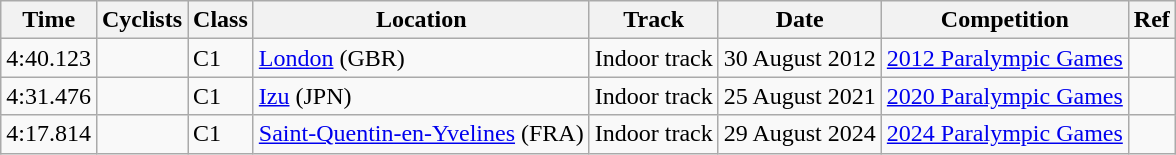<table class="wikitable">
<tr align="left">
<th>Time</th>
<th>Cyclists</th>
<th>Class</th>
<th>Location</th>
<th>Track</th>
<th>Date</th>
<th>Competition</th>
<th>Ref</th>
</tr>
<tr>
<td>4:40.123</td>
<td></td>
<td>C1</td>
<td><a href='#'>London</a> (GBR)</td>
<td>Indoor track</td>
<td>30 August 2012</td>
<td><a href='#'>2012 Paralympic Games</a></td>
<td></td>
</tr>
<tr>
<td>4:31.476</td>
<td></td>
<td>C1</td>
<td><a href='#'>Izu</a> (JPN)</td>
<td>Indoor track</td>
<td>25 August 2021</td>
<td><a href='#'>2020 Paralympic Games</a></td>
<td></td>
</tr>
<tr>
<td>4:17.814</td>
<td></td>
<td>C1</td>
<td><a href='#'>Saint-Quentin-en-Yvelines</a> (FRA)</td>
<td>Indoor track</td>
<td>29 August 2024</td>
<td><a href='#'>2024 Paralympic Games</a></td>
<td></td>
</tr>
</table>
